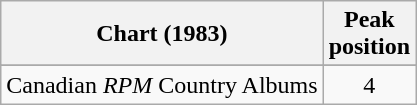<table class="wikitable">
<tr>
<th>Chart (1983)</th>
<th>Peak<br>position</th>
</tr>
<tr>
</tr>
<tr>
<td align="left">Canadian <em>RPM</em> Country Albums</td>
<td align="center">4</td>
</tr>
</table>
